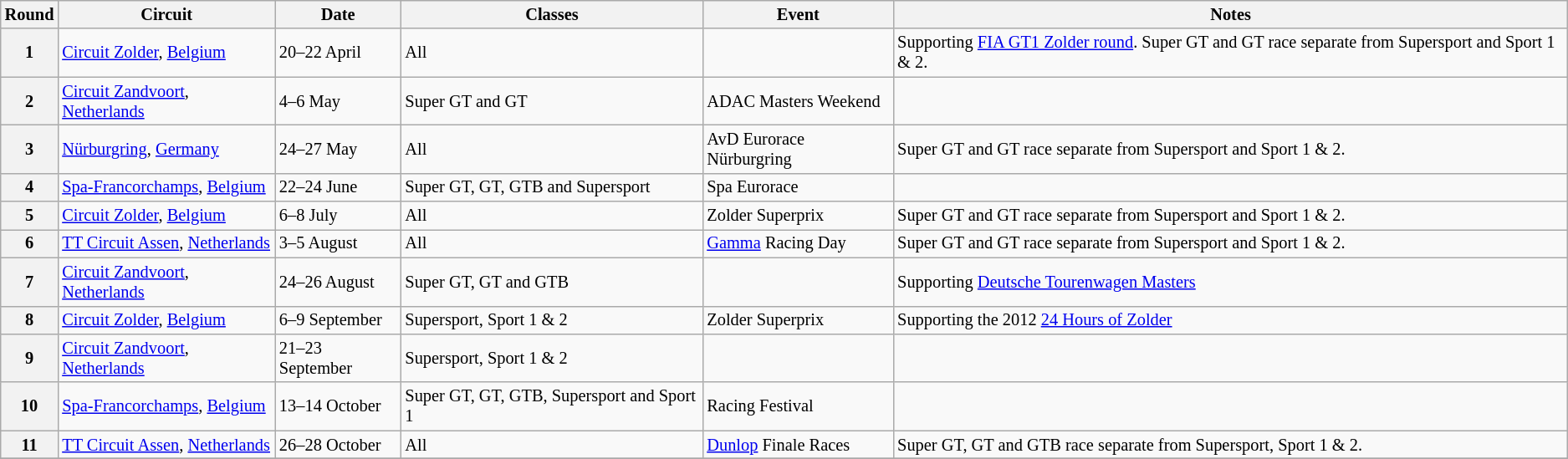<table class="wikitable" style="font-size: 85%;">
<tr>
<th>Round</th>
<th>Circuit</th>
<th>Date</th>
<th>Classes</th>
<th>Event</th>
<th>Notes</th>
</tr>
<tr>
<th>1</th>
<td> <a href='#'>Circuit Zolder</a>, <a href='#'>Belgium</a></td>
<td>20–22 April</td>
<td>All</td>
<td></td>
<td>Supporting <a href='#'>FIA GT1 Zolder round</a>. Super GT and GT race separate from Supersport and Sport 1 & 2.</td>
</tr>
<tr>
<th>2</th>
<td> <a href='#'>Circuit Zandvoort</a>, <a href='#'>Netherlands</a></td>
<td>4–6 May</td>
<td>Super GT and GT</td>
<td>ADAC Masters Weekend</td>
<td></td>
</tr>
<tr>
<th>3</th>
<td> <a href='#'>Nürburgring</a>, <a href='#'>Germany</a></td>
<td>24–27 May</td>
<td>All</td>
<td>AvD Eurorace Nürburgring</td>
<td>Super GT and GT race separate from Supersport and Sport 1 & 2.</td>
</tr>
<tr>
<th>4</th>
<td> <a href='#'>Spa-Francorchamps</a>, <a href='#'>Belgium</a></td>
<td>22–24 June</td>
<td>Super GT, GT, GTB and Supersport</td>
<td>Spa Eurorace</td>
<td></td>
</tr>
<tr>
<th>5</th>
<td> <a href='#'>Circuit Zolder</a>, <a href='#'>Belgium</a></td>
<td>6–8 July</td>
<td>All</td>
<td>Zolder Superprix</td>
<td>Super GT and GT race separate from Supersport and Sport 1 & 2.</td>
</tr>
<tr>
<th>6</th>
<td> <a href='#'>TT Circuit Assen</a>, <a href='#'>Netherlands</a></td>
<td>3–5 August</td>
<td>All</td>
<td><a href='#'>Gamma</a> Racing Day</td>
<td>Super GT and GT race separate from Supersport and Sport 1 & 2.</td>
</tr>
<tr>
<th>7</th>
<td> <a href='#'>Circuit Zandvoort</a>, <a href='#'>Netherlands</a></td>
<td>24–26 August</td>
<td>Super GT, GT and GTB</td>
<td></td>
<td>Supporting <a href='#'>Deutsche Tourenwagen Masters</a></td>
</tr>
<tr>
<th>8</th>
<td> <a href='#'>Circuit Zolder</a>, <a href='#'>Belgium</a></td>
<td>6–9 September</td>
<td>Supersport, Sport 1 & 2</td>
<td>Zolder Superprix</td>
<td>Supporting the 2012 <a href='#'>24 Hours of Zolder</a></td>
</tr>
<tr>
<th>9</th>
<td> <a href='#'>Circuit Zandvoort</a>, <a href='#'>Netherlands</a></td>
<td>21–23 September</td>
<td>Supersport, Sport 1 & 2</td>
<td></td>
<td></td>
</tr>
<tr>
<th>10</th>
<td> <a href='#'>Spa-Francorchamps</a>, <a href='#'>Belgium</a></td>
<td>13–14 October</td>
<td>Super GT, GT, GTB, Supersport and Sport 1</td>
<td>Racing Festival</td>
<td></td>
</tr>
<tr>
<th>11</th>
<td> <a href='#'>TT Circuit Assen</a>, <a href='#'>Netherlands</a></td>
<td>26–28 October</td>
<td>All</td>
<td><a href='#'>Dunlop</a> Finale Races</td>
<td>Super GT, GT and GTB race separate from Supersport, Sport 1 & 2.</td>
</tr>
<tr>
</tr>
</table>
